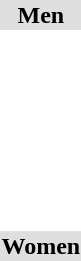<table>
<tr bgcolor="DFDFDF">
<td colspan="4" align="center"><strong>Men</strong></td>
</tr>
<tr>
<td><br></td>
<td></td>
<td></td>
<td></td>
</tr>
<tr>
<td><br></td>
<td></td>
<td></td>
<td></td>
</tr>
<tr>
<td><br></td>
<td></td>
<td></td>
<td><br></td>
</tr>
<tr>
<td><br></td>
<td></td>
<td></td>
<td></td>
</tr>
<tr>
<td><br></td>
<td></td>
<td></td>
<td></td>
</tr>
<tr>
<td><br></td>
<td></td>
<td></td>
<td></td>
</tr>
<tr bgcolor="DFDFDF">
<td colspan="4" align="center"><strong>Women</strong></td>
</tr>
<tr>
<th scope=row style="text-align:left"><br></th>
<td></td>
<td></td>
<td></td>
</tr>
<tr>
<th scope=row style="text-align:left"><br></th>
<td></td>
<td></td>
<td></td>
</tr>
<tr>
<th scope=row style="text-align:left"><br></th>
<td></td>
<td></td>
<td></td>
</tr>
<tr>
<th scope=row style="text-align:left"><br></th>
<td></td>
<td></td>
<td></td>
</tr>
</table>
